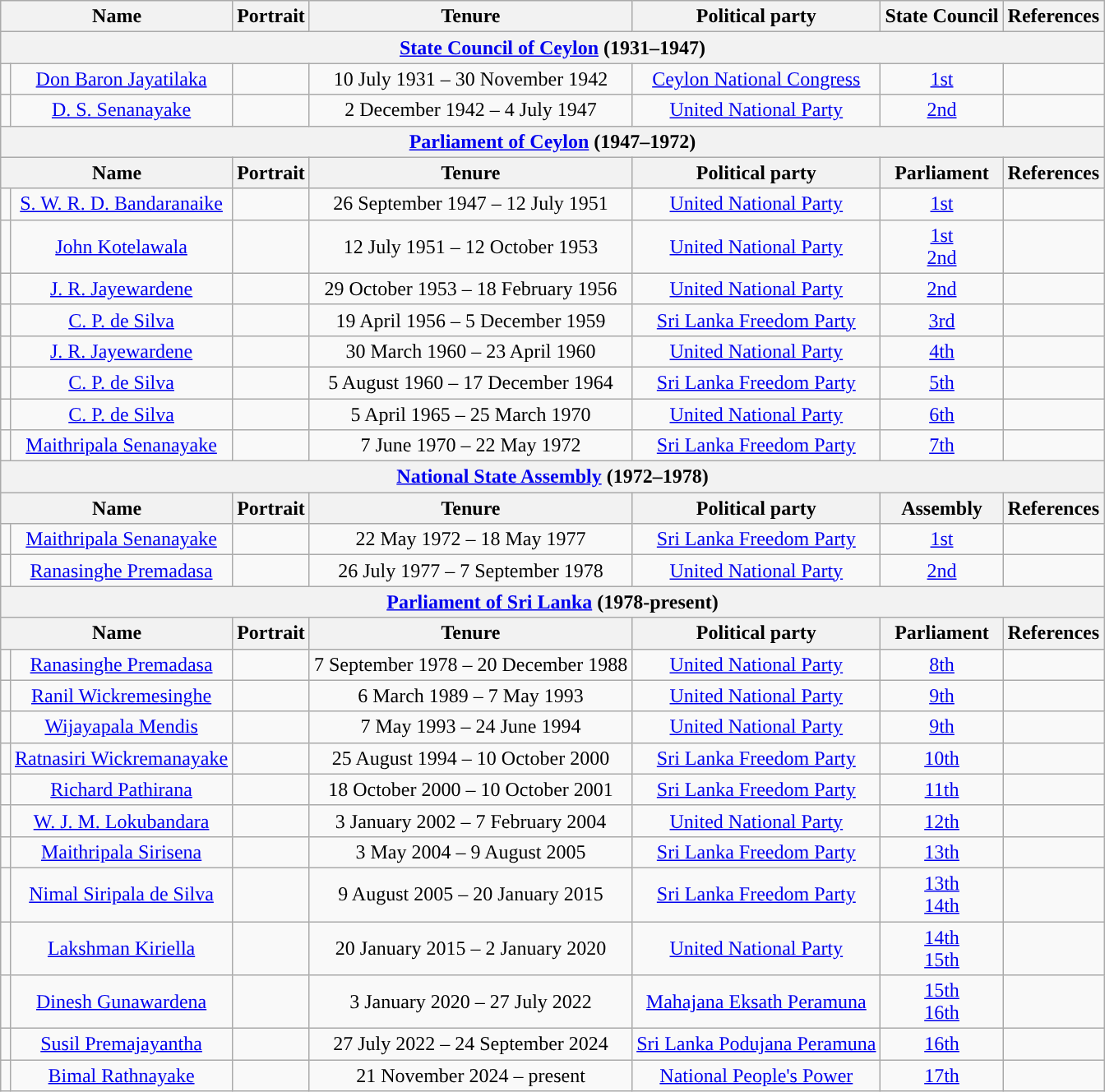<table class="wikitable" style="margin:1em auto; font-size:100%; text-align:center;">
<tr>
<th colspan=2>Name</th>
<th>Portrait</th>
<th>Tenure</th>
<th>Political party</th>
<th>State Council</th>
<th>References</th>
</tr>
<tr>
<th colspan=7><a href='#'>State Council of Ceylon</a> (1931–1947)</th>
</tr>
<tr>
<td !align="center" style="background:"></td>
<td><a href='#'>Don Baron Jayatilaka</a></td>
<td></td>
<td>10 July 1931 – 30 November 1942</td>
<td><a href='#'>Ceylon National Congress</a></td>
<td><a href='#'>1st</a></td>
<td></td>
</tr>
<tr>
<td !align="center" style="background:"></td>
<td><a href='#'>D. S. Senanayake</a></td>
<td></td>
<td>2 December 1942 – 4 July 1947</td>
<td><a href='#'>United National Party</a></td>
<td><a href='#'>2nd</a></td>
<td></td>
</tr>
<tr>
<th colspan=7><a href='#'>Parliament of Ceylon</a> (1947–1972)</th>
</tr>
<tr>
<th colspan=2>Name</th>
<th>Portrait</th>
<th>Tenure</th>
<th>Political party</th>
<th>Parliament</th>
<th>References</th>
</tr>
<tr>
<td !align="center" style="background:"></td>
<td><a href='#'>S. W. R. D. Bandaranaike</a></td>
<td></td>
<td>26 September 1947 – 12 July 1951</td>
<td><a href='#'>United National Party</a></td>
<td><a href='#'>1st</a></td>
<td></td>
</tr>
<tr>
<td !align="center" style="background:"></td>
<td><a href='#'>John Kotelawala</a></td>
<td></td>
<td>12 July 1951 – 12 October 1953</td>
<td><a href='#'>United National Party</a></td>
<td><a href='#'>1st</a><br><a href='#'>2nd</a></td>
<td></td>
</tr>
<tr>
<td !align="center" style="background:"></td>
<td><a href='#'>J. R. Jayewardene</a></td>
<td></td>
<td>29 October 1953 – 18 February 1956</td>
<td><a href='#'>United National Party</a></td>
<td><a href='#'>2nd</a></td>
<td></td>
</tr>
<tr>
<td !align="center" style="background:"></td>
<td><a href='#'>C. P. de Silva</a></td>
<td></td>
<td>19 April 1956 – 5 December 1959</td>
<td><a href='#'>Sri Lanka Freedom Party</a></td>
<td><a href='#'>3rd</a></td>
<td></td>
</tr>
<tr>
<td !align="center" style="background:"></td>
<td><a href='#'>J. R. Jayewardene</a></td>
<td></td>
<td>30 March 1960 – 23 April 1960</td>
<td><a href='#'>United National Party</a></td>
<td><a href='#'>4th</a></td>
<td></td>
</tr>
<tr>
<td !align="center" style="background:"></td>
<td><a href='#'>C. P. de Silva</a></td>
<td></td>
<td>5 August 1960 – 17 December 1964</td>
<td><a href='#'>Sri Lanka Freedom Party</a></td>
<td><a href='#'>5th</a></td>
<td></td>
</tr>
<tr>
<td !align="centre" style="background:"></td>
<td><a href='#'>C. P. de Silva</a></td>
<td></td>
<td>5 April 1965 – 25 March 1970</td>
<td><a href='#'>United National Party</a></td>
<td><a href='#'>6th</a></td>
<td></td>
</tr>
<tr>
<td !align="center" style="background:"></td>
<td><a href='#'>Maithripala Senanayake</a></td>
<td></td>
<td>7 June 1970 – 22 May 1972</td>
<td><a href='#'>Sri Lanka Freedom Party</a></td>
<td><a href='#'>7th</a></td>
<td></td>
</tr>
<tr>
<th colspan=7><a href='#'>National State Assembly</a> (1972–1978)</th>
</tr>
<tr>
<th colspan=2>Name</th>
<th>Portrait</th>
<th>Tenure</th>
<th>Political party</th>
<th>Assembly</th>
<th>References</th>
</tr>
<tr>
<td !align="center" style="background:"></td>
<td><a href='#'>Maithripala Senanayake</a></td>
<td></td>
<td>22 May 1972 – 18 May 1977</td>
<td><a href='#'>Sri Lanka Freedom Party</a></td>
<td><a href='#'>1st</a></td>
<td></td>
</tr>
<tr>
<td !align="center" style="background:"></td>
<td><a href='#'>Ranasinghe Premadasa</a></td>
<td></td>
<td>26 July 1977 – 7 September 1978</td>
<td><a href='#'>United National Party</a></td>
<td><a href='#'>2nd</a></td>
<td></td>
</tr>
<tr>
<th colspan=7><a href='#'>Parliament of Sri Lanka</a> (1978-present)</th>
</tr>
<tr>
<th colspan=2>Name</th>
<th>Portrait</th>
<th>Tenure</th>
<th>Political party</th>
<th>Parliament</th>
<th>References</th>
</tr>
<tr>
<td !align="center" style="background:"></td>
<td><a href='#'>Ranasinghe Premadasa</a></td>
<td></td>
<td>7 September 1978 – 20 December 1988</td>
<td><a href='#'>United National Party</a></td>
<td><a href='#'>8th</a></td>
<td></td>
</tr>
<tr>
<td !align="center" style="background:"></td>
<td><a href='#'>Ranil Wickremesinghe</a></td>
<td></td>
<td>6 March 1989 – 7 May 1993</td>
<td><a href='#'>United National Party</a></td>
<td><a href='#'>9th</a></td>
<td></td>
</tr>
<tr>
<td !align="center" style="background:"></td>
<td><a href='#'>Wijayapala Mendis</a></td>
<td></td>
<td>7 May 1993 – 24 June 1994</td>
<td><a href='#'>United National Party</a></td>
<td><a href='#'>9th</a></td>
<td></td>
</tr>
<tr>
<td !align="center" style="background:"></td>
<td><a href='#'>Ratnasiri Wickremanayake</a></td>
<td></td>
<td>25 August 1994 – 10 October 2000</td>
<td><a href='#'>Sri Lanka Freedom Party</a></td>
<td><a href='#'>10th</a></td>
<td></td>
</tr>
<tr>
<td !align="center" style="background:"></td>
<td><a href='#'>Richard Pathirana</a></td>
<td></td>
<td>18 October 2000 – 10 October 2001</td>
<td><a href='#'>Sri Lanka Freedom Party</a></td>
<td><a href='#'>11th</a></td>
<td></td>
</tr>
<tr>
<td !align="center" style="background:"></td>
<td><a href='#'>W. J. M. Lokubandara</a></td>
<td></td>
<td>3 January 2002 – 7 February 2004</td>
<td><a href='#'>United National Party</a></td>
<td><a href='#'>12th</a></td>
<td></td>
</tr>
<tr>
<td !align="center" style="background:"></td>
<td><a href='#'>Maithripala Sirisena</a></td>
<td></td>
<td>3 May 2004 – 9 August 2005</td>
<td><a href='#'>Sri Lanka Freedom Party</a></td>
<td><a href='#'>13th</a></td>
<td></td>
</tr>
<tr>
<td !align="center" style="background:"></td>
<td><a href='#'>Nimal Siripala de Silva</a></td>
<td></td>
<td>9 August 2005 – 20 January 2015</td>
<td><a href='#'>Sri Lanka Freedom Party</a></td>
<td><a href='#'>13th</a><br><a href='#'>14th</a></td>
<td></td>
</tr>
<tr>
<td !align="center" style="background:"></td>
<td><a href='#'>Lakshman Kiriella</a></td>
<td></td>
<td>20 January 2015 – 2 January 2020</td>
<td><a href='#'>United National Party</a></td>
<td><a href='#'>14th</a><br><a href='#'>15th</a></td>
<td></td>
</tr>
<tr>
<td !align="center" style="background:"></td>
<td><a href='#'>Dinesh Gunawardena</a></td>
<td></td>
<td>3 January 2020 – 27 July 2022</td>
<td><a href='#'>Mahajana Eksath Peramuna</a></td>
<td><a href='#'>15th</a><br><a href='#'>16th</a></td>
<td></td>
</tr>
<tr>
<td !align="center" style="background:"></td>
<td><a href='#'>Susil Premajayantha</a></td>
<td></td>
<td>27 July 2022 – 24 September 2024</td>
<td><a href='#'>Sri Lanka Podujana Peramuna</a></td>
<td><a href='#'>16th</a></td>
<td></td>
</tr>
<tr>
<td !align="center" style="background:"></td>
<td><a href='#'>Bimal Rathnayake</a></td>
<td></td>
<td>21 November 2024 – present</td>
<td><a href='#'>National People's Power</a></td>
<td><a href='#'>17th</a></td>
<td></td>
</tr>
</table>
